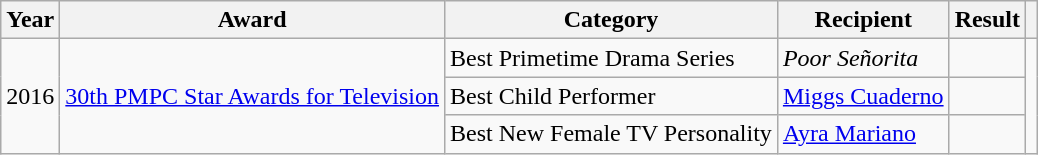<table class="wikitable">
<tr>
<th>Year</th>
<th>Award</th>
<th>Category</th>
<th>Recipient</th>
<th>Result</th>
<th></th>
</tr>
<tr>
<td rowspan=3>2016</td>
<td rowspan=3><a href='#'>30th PMPC Star Awards for Television</a></td>
<td>Best Primetime Drama Series</td>
<td><em>Poor Señorita</em></td>
<td></td>
<td rowspan=3></td>
</tr>
<tr>
<td>Best Child Performer</td>
<td><a href='#'>Miggs Cuaderno</a></td>
<td></td>
</tr>
<tr>
<td>Best New Female TV Personality</td>
<td><a href='#'>Ayra Mariano</a></td>
<td></td>
</tr>
</table>
